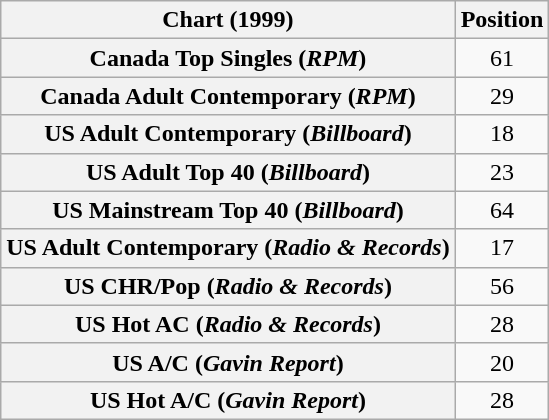<table class="wikitable sortable plainrowheaders" style="text-align:center">
<tr>
<th scope="col">Chart (1999)</th>
<th scope="col">Position</th>
</tr>
<tr>
<th scope="row">Canada Top Singles (<em>RPM</em>)</th>
<td style="text-align:center">61</td>
</tr>
<tr>
<th scope="row">Canada Adult Contemporary (<em>RPM</em>)</th>
<td style="text-align:center">29</td>
</tr>
<tr>
<th scope="row">US Adult Contemporary (<em>Billboard</em>)</th>
<td style="text-align:center">18</td>
</tr>
<tr>
<th scope="row">US Adult Top 40 (<em>Billboard</em>)</th>
<td style="text-align:center">23</td>
</tr>
<tr>
<th scope="row">US Mainstream Top 40 (<em>Billboard</em>)</th>
<td style="text-align:center">64</td>
</tr>
<tr>
<th scope="row">US Adult Contemporary (<em>Radio & Records</em>)</th>
<td>17</td>
</tr>
<tr>
<th scope="row">US CHR/Pop (<em>Radio & Records</em>)</th>
<td>56</td>
</tr>
<tr>
<th scope="row">US Hot AC (<em>Radio & Records</em>)</th>
<td>28</td>
</tr>
<tr>
<th scope="row">US A/C (<em>Gavin Report</em>)</th>
<td>20</td>
</tr>
<tr>
<th scope="row">US Hot A/C (<em>Gavin Report</em>)</th>
<td>28</td>
</tr>
</table>
